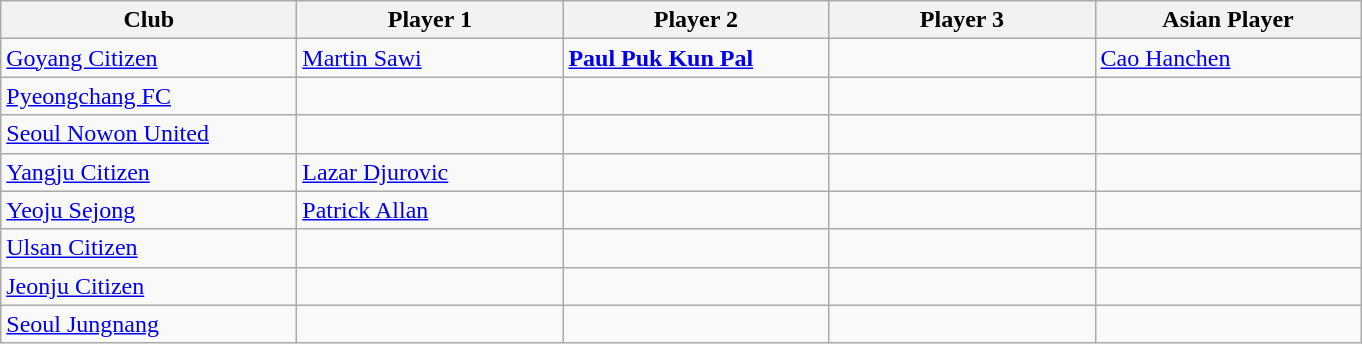<table class="sortable wikitable">
<tr>
<th style="width:190px;">Club</th>
<th style="width:170px;">Player 1</th>
<th style="width:170px;">Player 2</th>
<th style="width:170px;">Player 3</th>
<th style="width:170px;">Asian Player</th>
</tr>
<tr>
<td><a href='#'>Goyang Citizen</a></td>
<td> <a href='#'>Martin Sawi</a></td>
<td> <strong><a href='#'>Paul Puk Kun Pal</a></strong></td>
<td></td>
<td> <a href='#'>Cao Hanchen</a></td>
</tr>
<tr>
<td><a href='#'>Pyeongchang FC</a></td>
<td></td>
<td></td>
<td></td>
<td></td>
</tr>
<tr>
<td><a href='#'>Seoul Nowon United</a></td>
<td></td>
<td></td>
<td></td>
<td></td>
</tr>
<tr>
<td><a href='#'>Yangju Citizen</a></td>
<td> <a href='#'>Lazar Djurovic</a></td>
<td></td>
<td></td>
<td></td>
</tr>
<tr>
<td><a href='#'>Yeoju Sejong</a></td>
<td> <a href='#'>Patrick Allan</a></td>
<td></td>
<td></td>
<td></td>
</tr>
<tr>
<td><a href='#'>Ulsan Citizen</a></td>
<td></td>
<td></td>
<td></td>
<td></td>
</tr>
<tr>
<td><a href='#'>Jeonju Citizen</a></td>
<td></td>
<td></td>
<td></td>
<td></td>
</tr>
<tr>
<td><a href='#'>Seoul Jungnang</a></td>
<td></td>
<td></td>
<td></td>
<td></td>
</tr>
</table>
